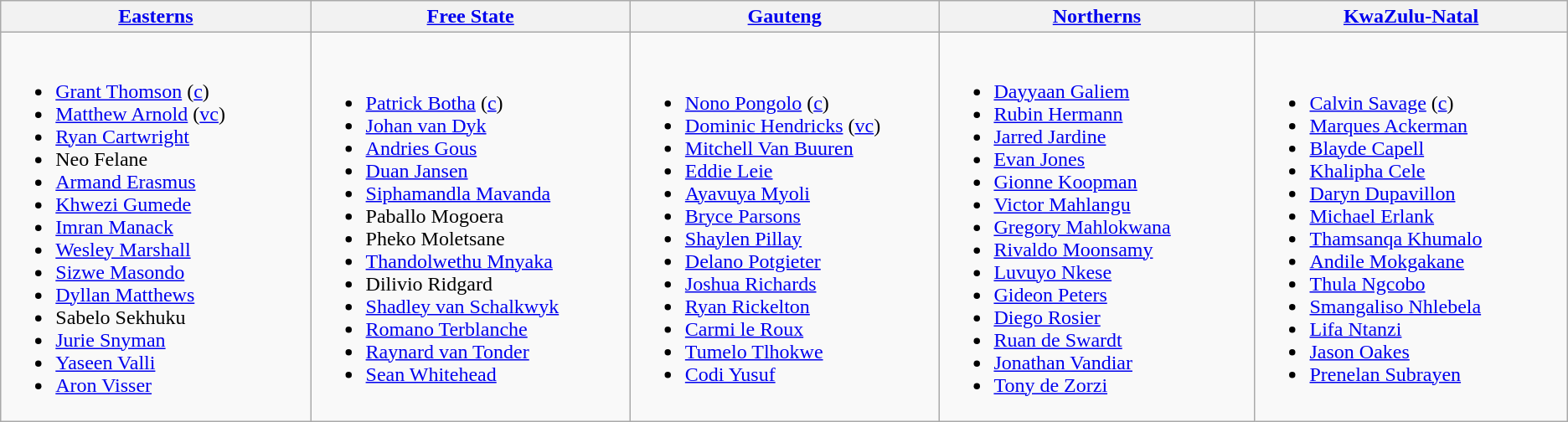<table class="wikitable">
<tr>
<th width=300><a href='#'>Easterns</a></th>
<th width=300><a href='#'>Free State</a></th>
<th width=300><a href='#'>Gauteng</a></th>
<th width=300><a href='#'>Northerns</a></th>
<th width=300><a href='#'>KwaZulu-Natal</a></th>
</tr>
<tr>
<td valign=top><br><ul><li><a href='#'>Grant Thomson</a> (<a href='#'>c</a>)</li><li><a href='#'>Matthew Arnold</a> (<a href='#'>vc</a>)</li><li><a href='#'>Ryan Cartwright</a></li><li>Neo Felane</li><li><a href='#'>Armand Erasmus</a></li><li><a href='#'>Khwezi Gumede</a></li><li><a href='#'>Imran Manack</a></li><li><a href='#'>Wesley Marshall</a></li><li><a href='#'>Sizwe Masondo</a></li><li><a href='#'>Dyllan Matthews</a></li><li>Sabelo Sekhuku</li><li><a href='#'>Jurie Snyman</a></li><li><a href='#'>Yaseen Valli</a></li><li><a href='#'>Aron Visser</a></li></ul></td>
<td><br><ul><li><a href='#'>Patrick Botha</a> (<a href='#'>c</a>)</li><li><a href='#'>Johan van Dyk</a></li><li><a href='#'>Andries Gous</a></li><li><a href='#'>Duan Jansen</a></li><li><a href='#'>Siphamandla Mavanda</a></li><li>Paballo Mogoera</li><li>Pheko Moletsane</li><li><a href='#'>Thandolwethu Mnyaka</a></li><li>Dilivio Ridgard</li><li><a href='#'>Shadley van Schalkwyk</a></li><li><a href='#'>Romano Terblanche</a></li><li><a href='#'>Raynard van Tonder</a></li><li><a href='#'>Sean Whitehead</a></li></ul></td>
<td><br><ul><li><a href='#'>Nono Pongolo</a> (<a href='#'>c</a>)</li><li><a href='#'>Dominic Hendricks</a> (<a href='#'>vc</a>)</li><li><a href='#'>Mitchell Van Buuren</a></li><li><a href='#'>Eddie Leie</a></li><li><a href='#'>Ayavuya Myoli</a></li><li><a href='#'>Bryce Parsons</a></li><li><a href='#'>Shaylen Pillay</a></li><li><a href='#'>Delano Potgieter</a></li><li><a href='#'>Joshua Richards</a></li><li><a href='#'>Ryan Rickelton</a></li><li><a href='#'>Carmi le Roux</a></li><li><a href='#'>Tumelo Tlhokwe</a></li><li><a href='#'>Codi Yusuf</a></li></ul></td>
<td><br><ul><li><a href='#'>Dayyaan Galiem</a></li><li><a href='#'>Rubin Hermann</a></li><li><a href='#'>Jarred Jardine</a></li><li><a href='#'>Evan Jones</a></li><li><a href='#'>Gionne Koopman</a></li><li><a href='#'>Victor Mahlangu</a></li><li><a href='#'>Gregory Mahlokwana</a></li><li><a href='#'>Rivaldo Moonsamy</a></li><li><a href='#'>Luvuyo Nkese</a></li><li><a href='#'>Gideon Peters</a></li><li><a href='#'>Diego Rosier</a></li><li><a href='#'>Ruan de Swardt</a></li><li><a href='#'>Jonathan Vandiar</a></li><li><a href='#'>Tony de Zorzi</a></li></ul></td>
<td><br><ul><li><a href='#'>Calvin Savage</a> (<a href='#'>c</a>)</li><li><a href='#'>Marques Ackerman</a></li><li><a href='#'>Blayde Capell</a></li><li><a href='#'>Khalipha Cele</a></li><li><a href='#'>Daryn Dupavillon</a></li><li><a href='#'>Michael Erlank</a></li><li><a href='#'>Thamsanqa Khumalo</a></li><li><a href='#'>Andile Mokgakane</a></li><li><a href='#'>Thula Ngcobo</a></li><li><a href='#'>Smangaliso Nhlebela</a></li><li><a href='#'>Lifa Ntanzi</a></li><li><a href='#'>Jason Oakes</a></li><li><a href='#'>Prenelan Subrayen</a></li></ul></td>
</tr>
</table>
